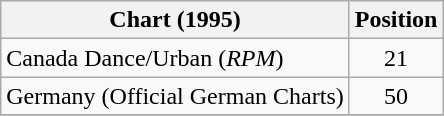<table class="wikitable sortable">
<tr>
<th>Chart (1995)</th>
<th>Position</th>
</tr>
<tr>
<td>Canada Dance/Urban (<em>RPM</em>)</td>
<td align="center">21</td>
</tr>
<tr>
<td>Germany (Official German Charts)</td>
<td align="center">50</td>
</tr>
<tr>
</tr>
</table>
